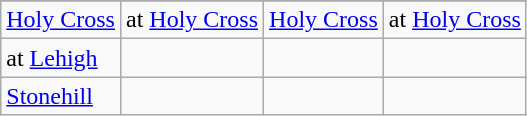<table class="wikitable">
<tr>
</tr>
<tr>
<td><a href='#'>Holy Cross</a></td>
<td>at <a href='#'>Holy Cross</a></td>
<td><a href='#'>Holy Cross</a></td>
<td>at <a href='#'>Holy Cross</a></td>
</tr>
<tr>
<td>at <a href='#'>Lehigh</a></td>
<td></td>
<td></td>
<td></td>
</tr>
<tr>
<td><a href='#'>Stonehill</a></td>
<td></td>
<td></td>
<td></td>
</tr>
</table>
